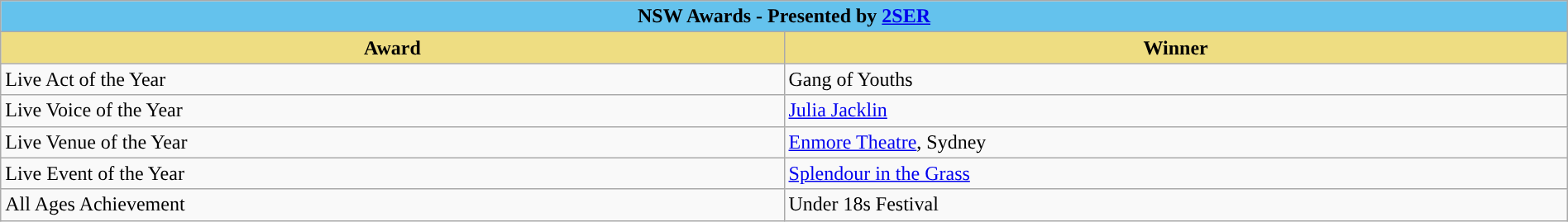<table class="wikitable" width=100%>
<tr>
<th colspan="2" ! style="width:15%;background:#64C2ED">NSW Awards - Presented by <a href='#'>2SER</a></th>
</tr>
<tr>
<th style="width:10%;background:#EEDD82;">Award</th>
<th style="width:10%;background:#EEDD82;">Winner</th>
</tr>
<tr>
<td>Live Act of the Year</td>
<td>Gang of Youths</td>
</tr>
<tr>
<td>Live Voice of the Year</td>
<td><a href='#'>Julia Jacklin</a></td>
</tr>
<tr>
<td>Live Venue of the Year</td>
<td><a href='#'>Enmore Theatre</a>, Sydney</td>
</tr>
<tr>
<td>Live Event of the Year</td>
<td><a href='#'>Splendour in the Grass</a></td>
</tr>
<tr>
<td>All Ages Achievement</td>
<td>Under 18s Festival</td>
</tr>
</table>
